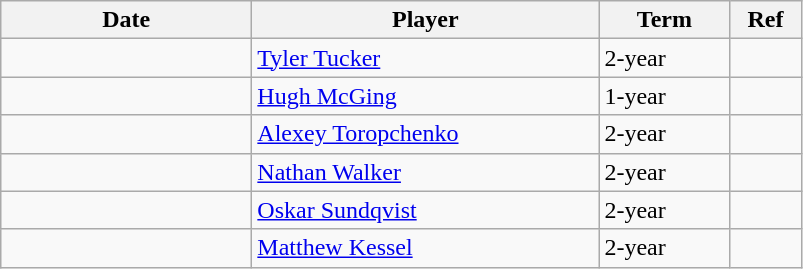<table class="wikitable">
<tr>
<th style="width: 10em;">Date</th>
<th style="width: 14em;">Player</th>
<th style="width: 5em;">Term</th>
<th style="width: 2.5em;">Ref</th>
</tr>
<tr>
<td></td>
<td><a href='#'>Tyler Tucker</a></td>
<td>2-year</td>
<td></td>
</tr>
<tr>
<td></td>
<td><a href='#'>Hugh McGing</a></td>
<td>1-year</td>
<td></td>
</tr>
<tr>
<td></td>
<td><a href='#'>Alexey Toropchenko</a></td>
<td>2-year</td>
<td></td>
</tr>
<tr>
<td></td>
<td><a href='#'>Nathan Walker</a></td>
<td>2-year</td>
<td></td>
</tr>
<tr>
<td></td>
<td><a href='#'>Oskar Sundqvist</a></td>
<td>2-year</td>
<td></td>
</tr>
<tr>
<td></td>
<td><a href='#'>Matthew Kessel</a></td>
<td>2-year</td>
<td></td>
</tr>
</table>
